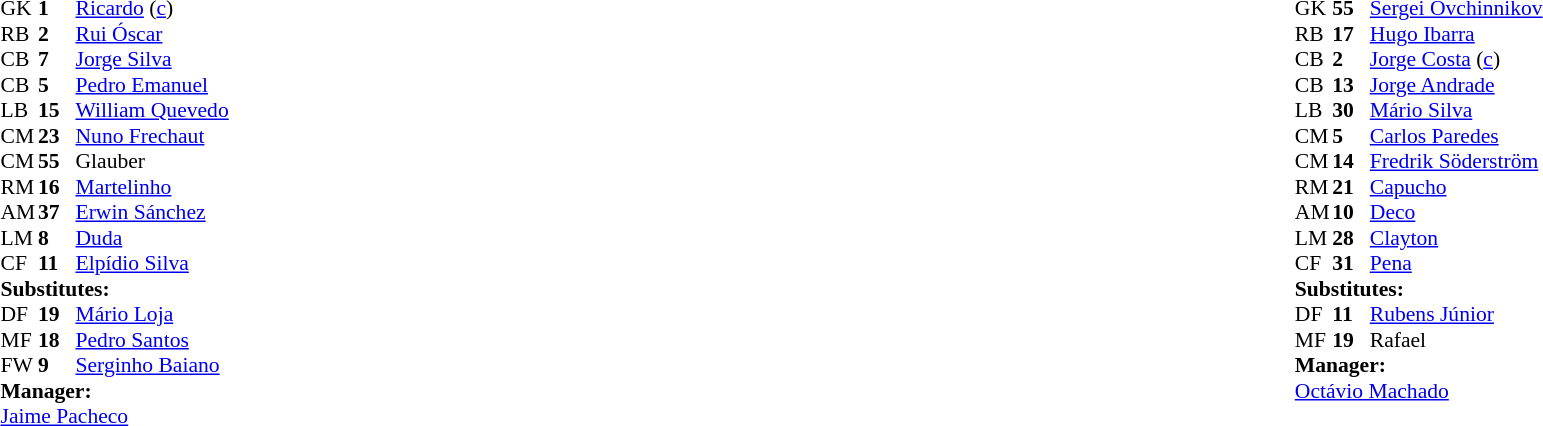<table width="100%">
<tr>
<td valign="top" width="50%"><br><table style="font-size: 90%" cellspacing="0" cellpadding="0">
<tr>
<td colspan="4"></td>
</tr>
<tr>
<th width=25></th>
<th width=25></th>
</tr>
<tr>
<td>GK</td>
<td><strong>1</strong></td>
<td> <a href='#'>Ricardo</a> (<a href='#'>c</a>)</td>
</tr>
<tr>
<td>RB</td>
<td><strong>2</strong></td>
<td> <a href='#'>Rui Óscar</a></td>
</tr>
<tr>
<td>CB</td>
<td><strong>7</strong></td>
<td> <a href='#'>Jorge Silva</a></td>
<td></td>
<td></td>
</tr>
<tr>
<td>CB</td>
<td><strong>5</strong></td>
<td> <a href='#'>Pedro Emanuel</a></td>
</tr>
<tr>
<td>LB</td>
<td><strong>15</strong></td>
<td> <a href='#'>William Quevedo</a></td>
</tr>
<tr>
<td>CM</td>
<td><strong>23</strong></td>
<td> <a href='#'>Nuno Frechaut</a></td>
<td></td>
<td></td>
</tr>
<tr>
<td>CM</td>
<td><strong>55</strong></td>
<td> Glauber</td>
<td></td>
<td></td>
</tr>
<tr>
<td>RM</td>
<td><strong>16</strong></td>
<td> <a href='#'>Martelinho</a></td>
<td></td>
<td></td>
</tr>
<tr>
<td>AM</td>
<td><strong>37</strong></td>
<td> <a href='#'>Erwin Sánchez</a></td>
</tr>
<tr>
<td>LM</td>
<td><strong>8</strong></td>
<td> <a href='#'>Duda</a></td>
</tr>
<tr>
<td>CF</td>
<td><strong>11</strong></td>
<td> <a href='#'>Elpídio Silva</a></td>
</tr>
<tr>
<td colspan=3><strong>Substitutes:</strong></td>
</tr>
<tr>
<td>DF</td>
<td><strong>19</strong></td>
<td> <a href='#'>Mário Loja</a></td>
<td></td>
<td></td>
</tr>
<tr>
<td>MF</td>
<td><strong>18</strong></td>
<td> <a href='#'>Pedro Santos</a></td>
<td></td>
<td></td>
</tr>
<tr>
<td>FW</td>
<td><strong>9</strong></td>
<td> <a href='#'>Serginho Baiano</a></td>
<td></td>
<td></td>
</tr>
<tr>
<td colspan=3><strong>Manager:</strong></td>
</tr>
<tr>
<td colspan=4> <a href='#'>Jaime Pacheco</a></td>
</tr>
</table>
</td>
<td valign="top"></td>
<td valign="top" width="50%"><br><table style="font-size: 90%" cellspacing="0" cellpadding="0" align=center>
<tr>
<td colspan="4"></td>
</tr>
<tr>
<th width=25></th>
<th width=25></th>
</tr>
<tr>
<td>GK</td>
<td><strong>55</strong></td>
<td> <a href='#'>Sergei Ovchinnikov</a></td>
</tr>
<tr>
<td>RB</td>
<td><strong>17</strong></td>
<td> <a href='#'>Hugo Ibarra</a></td>
</tr>
<tr>
<td>CB</td>
<td><strong>2</strong></td>
<td> <a href='#'>Jorge Costa</a> (<a href='#'>c</a>)</td>
</tr>
<tr>
<td>CB</td>
<td><strong>13</strong></td>
<td> <a href='#'>Jorge Andrade</a></td>
<td></td>
<td></td>
</tr>
<tr>
<td>LB</td>
<td><strong>30</strong></td>
<td> <a href='#'>Mário Silva</a></td>
</tr>
<tr>
<td>CM</td>
<td><strong>5</strong></td>
<td> <a href='#'>Carlos Paredes</a></td>
<td></td>
<td></td>
</tr>
<tr>
<td>CM</td>
<td><strong>14</strong></td>
<td> <a href='#'>Fredrik Söderström</a></td>
</tr>
<tr>
<td>RM</td>
<td><strong>21</strong></td>
<td> <a href='#'>Capucho</a></td>
</tr>
<tr>
<td>AM</td>
<td><strong>10</strong></td>
<td> <a href='#'>Deco</a></td>
<td></td>
<td></td>
</tr>
<tr>
<td>LM</td>
<td><strong>28</strong></td>
<td> <a href='#'>Clayton</a></td>
<td></td>
<td></td>
</tr>
<tr>
<td>CF</td>
<td><strong>31</strong></td>
<td> <a href='#'>Pena</a></td>
<td></td>
<td></td>
</tr>
<tr>
<td colspan=3><strong>Substitutes:</strong></td>
</tr>
<tr>
<td>DF</td>
<td><strong>11</strong></td>
<td> <a href='#'>Rubens Júnior</a></td>
<td></td>
<td></td>
</tr>
<tr>
<td>MF</td>
<td><strong>19</strong></td>
<td> Rafael</td>
<td></td>
<td></td>
</tr>
<tr>
<td colspan=3><strong>Manager:</strong></td>
</tr>
<tr>
<td colspan=4> <a href='#'>Octávio Machado</a></td>
</tr>
</table>
</td>
</tr>
</table>
